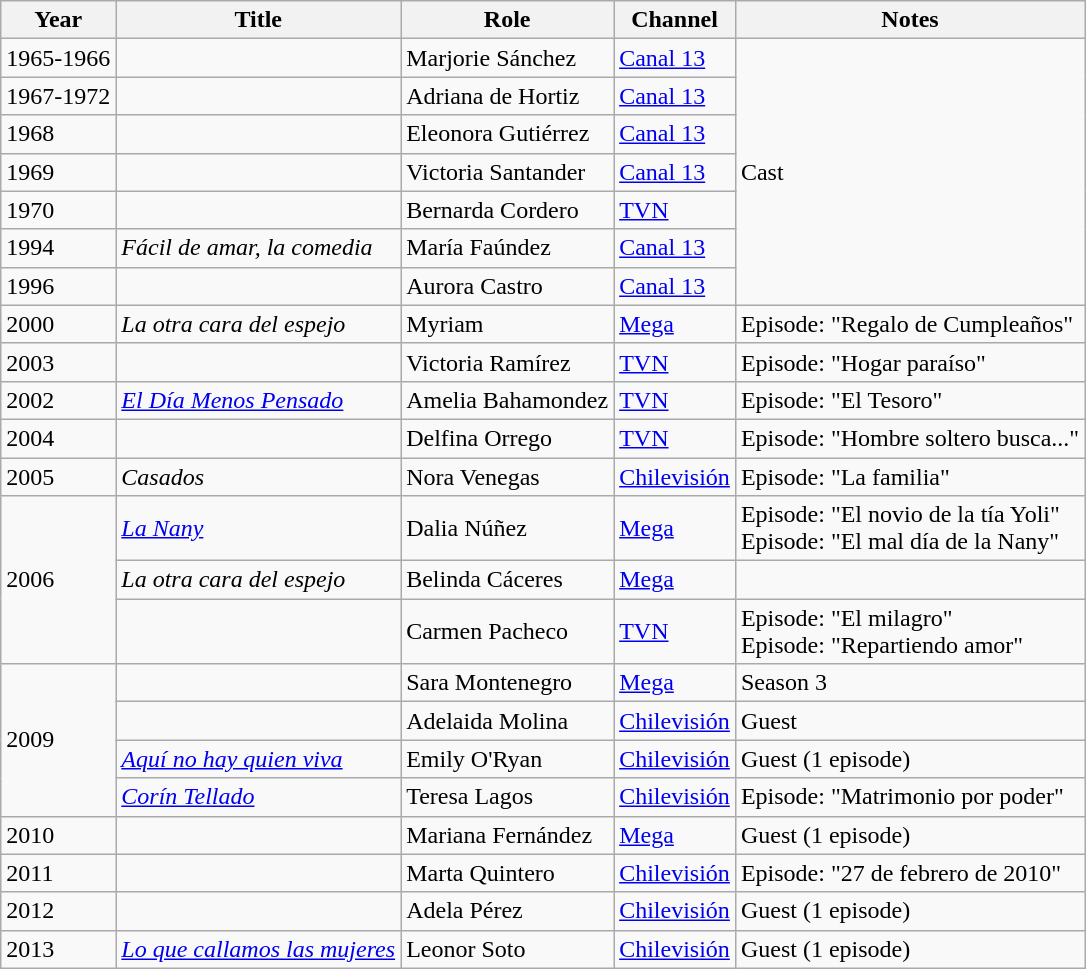<table class="wikitable">
<tr>
<th>Year</th>
<th>Title</th>
<th>Role</th>
<th>Channel</th>
<th>Notes</th>
</tr>
<tr>
<td>1965-1966</td>
<td><em></em></td>
<td>Marjorie Sánchez</td>
<td><a href='#'>Canal 13</a></td>
<td rowspan=7>Cast</td>
</tr>
<tr>
<td>1967-1972</td>
<td><em></em></td>
<td>Adriana de Hortiz</td>
<td><a href='#'>Canal 13</a></td>
</tr>
<tr>
<td>1968</td>
<td><em></em></td>
<td>Eleonora Gutiérrez</td>
<td><a href='#'>Canal 13</a></td>
</tr>
<tr>
<td>1969</td>
<td><em></em></td>
<td>Victoria Santander</td>
<td><a href='#'>Canal 13</a></td>
</tr>
<tr>
<td>1970</td>
<td><em></em></td>
<td>Bernarda Cordero</td>
<td><a href='#'>TVN</a></td>
</tr>
<tr>
<td>1994</td>
<td><em>Fácil de amar, la comedia</em></td>
<td>María Faúndez</td>
<td><a href='#'>Canal 13</a></td>
</tr>
<tr>
<td>1996</td>
<td><em></em></td>
<td>Aurora Castro</td>
<td><a href='#'>Canal 13</a></td>
</tr>
<tr>
<td>2000</td>
<td><em>La otra cara del espejo</em></td>
<td>Myriam</td>
<td><a href='#'>Mega</a></td>
<td>Episode: "Regalo de Cumpleaños"</td>
</tr>
<tr>
<td>2003</td>
<td><em></em></td>
<td>Victoria Ramírez</td>
<td><a href='#'>TVN</a></td>
<td>Episode: "Hogar paraíso"</td>
</tr>
<tr>
<td>2002</td>
<td><em><a href='#'>El Día Menos Pensado</a></em></td>
<td>Amelia Bahamondez</td>
<td><a href='#'>TVN</a></td>
<td>Episode: "El Tesoro"</td>
</tr>
<tr>
<td>2004</td>
<td><em></em></td>
<td>Delfina Orrego</td>
<td><a href='#'>TVN</a></td>
<td>Episode: "Hombre soltero busca..."</td>
</tr>
<tr>
<td>2005</td>
<td><em>Casados</em></td>
<td>Nora Venegas</td>
<td><a href='#'>Chilevisión</a></td>
<td>Episode: "La familia"</td>
</tr>
<tr>
<td rowspan=3>2006</td>
<td><em><a href='#'>La Nany</a></em></td>
<td>Dalia Núñez</td>
<td><a href='#'>Mega</a></td>
<td>Episode: "El novio de la tía Yoli"<br> Episode: "El mal día de la Nany"</td>
</tr>
<tr>
<td><em>La otra cara del espejo</em></td>
<td>Belinda Cáceres</td>
<td><a href='#'>Mega</a></td>
<td></td>
</tr>
<tr>
<td><em></em></td>
<td>Carmen Pacheco</td>
<td><a href='#'>TVN</a></td>
<td>Episode: "El milagro"<br>Episode: "Repartiendo amor"</td>
</tr>
<tr>
<td rowspan=4>2009</td>
<td><em></em></td>
<td>Sara Montenegro</td>
<td><a href='#'>Mega</a></td>
<td>Season 3</td>
</tr>
<tr>
<td><em></em></td>
<td>Adelaida Molina</td>
<td><a href='#'>Chilevisión</a></td>
<td>Guest</td>
</tr>
<tr>
<td><em><a href='#'>Aquí no hay quien viva</a></em></td>
<td>Emily O'Ryan</td>
<td><a href='#'>Chilevisión</a></td>
<td>Guest (1 episode)</td>
</tr>
<tr>
<td><em><a href='#'>Corín Tellado</a></em></td>
<td>Teresa Lagos</td>
<td><a href='#'>Chilevisión</a></td>
<td>Episode: "Matrimonio por poder"</td>
</tr>
<tr>
<td>2010</td>
<td><em></em></td>
<td>Mariana Fernández</td>
<td><a href='#'>Mega</a></td>
<td>Guest (1 episode)</td>
</tr>
<tr>
<td>2011</td>
<td><em></em></td>
<td>Marta Quintero</td>
<td><a href='#'>Chilevisión</a></td>
<td>Episode: "27 de febrero de 2010"</td>
</tr>
<tr>
<td>2012</td>
<td><em></em></td>
<td>Adela Pérez</td>
<td><a href='#'>Chilevisión</a></td>
<td>Guest (1 episode)</td>
</tr>
<tr>
<td>2013</td>
<td><em><a href='#'>Lo que callamos las mujeres</a></em></td>
<td>Leonor Soto</td>
<td><a href='#'>Chilevisión</a></td>
<td>Guest (1 episode)</td>
</tr>
</table>
